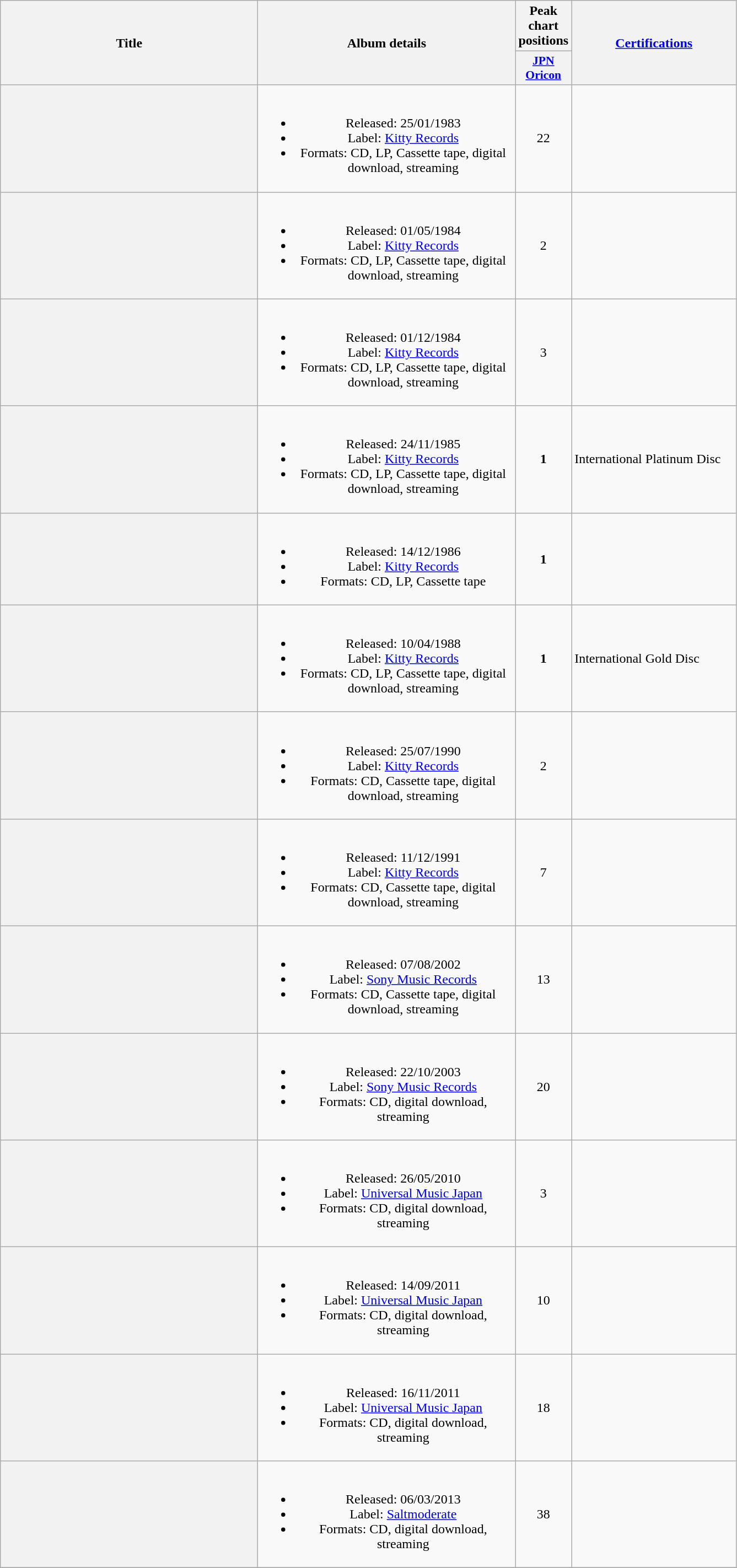<table class="wikitable plainrowheaders" style="text-align:center;">
<tr>
<th scope="col" rowspan="2" style="width:19em;">Title</th>
<th scope="col" rowspan="2" style="width:19em;">Album details</th>
<th scope="col">Peak<br>chart<br>positions</th>
<th style="width:12em;" rowspan="2"><a href='#'>Certifications</a></th>
</tr>
<tr>
<th scope="col" style="width:2.9em;font-size:90%;"><a href='#'>JPN<br>Oricon</a><br></th>
</tr>
<tr>
<th scope="row"></th>
<td><br><ul><li>Released: 25/01/1983</li><li>Label: <a href='#'>Kitty Records</a></li><li>Formats: CD, LP, Cassette tape, digital download, streaming</li></ul></td>
<td>22</td>
<td align="left"></td>
</tr>
<tr>
<th scope="row"></th>
<td><br><ul><li>Released: 01/05/1984</li><li>Label: <a href='#'>Kitty Records</a></li><li>Formats: CD, LP, Cassette tape, digital download, streaming</li></ul></td>
<td>2</td>
<td align="left"></td>
</tr>
<tr>
<th scope="row"></th>
<td><br><ul><li>Released: 01/12/1984</li><li>Label: <a href='#'>Kitty Records</a></li><li>Formats: CD, LP, Cassette tape, digital download, streaming</li></ul></td>
<td>3</td>
<td align="left"></td>
</tr>
<tr>
<th scope="row"></th>
<td><br><ul><li>Released: 24/11/1985</li><li>Label: <a href='#'>Kitty Records</a></li><li>Formats: CD, LP, Cassette tape, digital download, streaming</li></ul></td>
<td><strong>1</strong></td>
<td align="left">International Platinum Disc</td>
</tr>
<tr>
<th scope="row"></th>
<td><br><ul><li>Released: 14/12/1986</li><li>Label: <a href='#'>Kitty Records</a></li><li>Formats: CD, LP, Cassette tape</li></ul></td>
<td><strong>1</strong></td>
<td align="left"></td>
</tr>
<tr>
<th scope="row"></th>
<td><br><ul><li>Released: 10/04/1988</li><li>Label: <a href='#'>Kitty Records</a></li><li>Formats: CD, LP, Cassette tape, digital download, streaming</li></ul></td>
<td><strong>1</strong></td>
<td align="left">International Gold Disc</td>
</tr>
<tr>
<th scope="row"></th>
<td><br><ul><li>Released: 25/07/1990</li><li>Label: <a href='#'>Kitty Records</a></li><li>Formats: CD, Cassette tape, digital download, streaming</li></ul></td>
<td>2</td>
<td align="left"></td>
</tr>
<tr>
<th scope="row"></th>
<td><br><ul><li>Released: 11/12/1991</li><li>Label: <a href='#'>Kitty Records</a></li><li>Formats: CD, Cassette tape, digital download, streaming</li></ul></td>
<td>7</td>
<td align="left"></td>
</tr>
<tr>
<th scope="row"></th>
<td><br><ul><li>Released: 07/08/2002</li><li>Label: <a href='#'>Sony Music Records</a></li><li>Formats: CD, Cassette tape, digital download, streaming</li></ul></td>
<td>13</td>
<td align="left"></td>
</tr>
<tr>
<th scope="row"></th>
<td><br><ul><li>Released: 22/10/2003</li><li>Label: <a href='#'>Sony Music Records</a></li><li>Formats: CD, digital download, streaming</li></ul></td>
<td>20</td>
<td align="left"></td>
</tr>
<tr>
<th scope="row"></th>
<td><br><ul><li>Released: 26/05/2010</li><li>Label: <a href='#'>Universal Music Japan</a></li><li>Formats: CD, digital download, streaming</li></ul></td>
<td>3</td>
<td align="left"></td>
</tr>
<tr>
<th scope="row"></th>
<td><br><ul><li>Released: 14/09/2011</li><li>Label: <a href='#'>Universal Music Japan</a></li><li>Formats: CD, digital download, streaming</li></ul></td>
<td>10</td>
<td align="left"></td>
</tr>
<tr>
<th scope="row"></th>
<td><br><ul><li>Released: 16/11/2011</li><li>Label: <a href='#'>Universal Music Japan</a></li><li>Formats: CD, digital download, streaming</li></ul></td>
<td>18</td>
<td align="left"></td>
</tr>
<tr>
<th scope="row"></th>
<td><br><ul><li>Released: 06/03/2013</li><li>Label: <a href='#'>Saltmoderate</a></li><li>Formats: CD, digital download, streaming</li></ul></td>
<td>38</td>
<td align="left"></td>
</tr>
<tr>
</tr>
</table>
